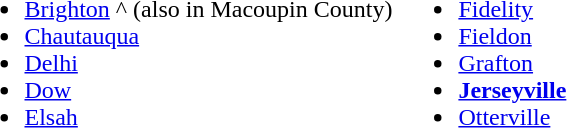<table>
<tr valign="top">
<td><br><ul><li><a href='#'>Brighton</a> ^ (also in Macoupin County)</li><li><a href='#'>Chautauqua</a></li><li><a href='#'>Delhi</a></li><li><a href='#'>Dow</a></li><li><a href='#'>Elsah</a></li></ul></td>
<td><br><ul><li><a href='#'>Fidelity</a></li><li><a href='#'>Fieldon</a></li><li><a href='#'>Grafton</a></li><li><strong><a href='#'>Jerseyville</a></strong></li><li><a href='#'>Otterville</a></li></ul></td>
</tr>
</table>
